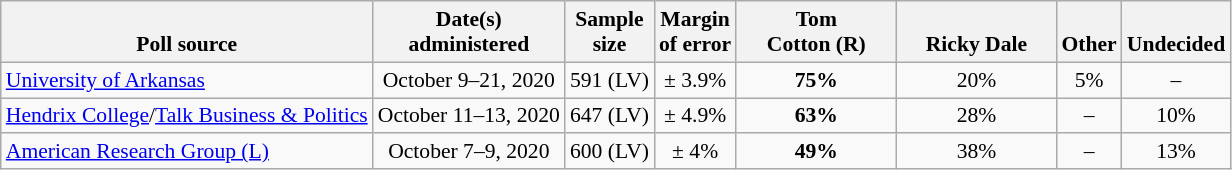<table class="wikitable" style="font-size:90%;text-align:center;">
<tr valign=bottom>
<th>Poll source</th>
<th>Date(s)<br>administered</th>
<th>Sample<br>size</th>
<th>Margin<br>of error</th>
<th style="width:100px;">Tom<br>Cotton (R)</th>
<th style="width:100px;">Ricky Dale<br></th>
<th>Other</th>
<th>Undecided</th>
</tr>
<tr>
<td style="text-align:left;"><a href='#'>University of Arkansas</a></td>
<td>October 9–21, 2020</td>
<td>591 (LV)</td>
<td>± 3.9%</td>
<td><strong>75%</strong></td>
<td>20%</td>
<td>5%</td>
<td>–</td>
</tr>
<tr>
<td style="text-align:left;"><a href='#'>Hendrix College</a>/<a href='#'>Talk Business & Politics</a></td>
<td>October 11–13, 2020</td>
<td>647 (LV)</td>
<td>± 4.9%</td>
<td><strong>63%</strong></td>
<td>28%</td>
<td>–</td>
<td>10%</td>
</tr>
<tr>
<td style="text-align:left;"><a href='#'>American Research Group (L)</a></td>
<td>October 7–9, 2020</td>
<td>600 (LV)</td>
<td>± 4%</td>
<td><strong>49%</strong></td>
<td>38%</td>
<td>–</td>
<td>13%</td>
</tr>
</table>
